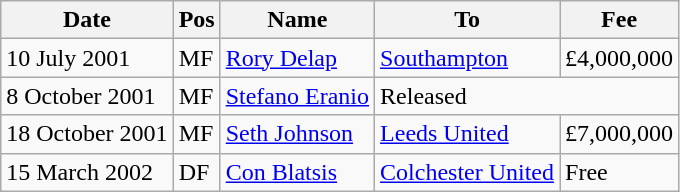<table class="wikitable">
<tr>
<th>Date</th>
<th>Pos</th>
<th>Name</th>
<th>To</th>
<th>Fee</th>
</tr>
<tr>
<td>10 July 2001</td>
<td>MF</td>
<td> <a href='#'>Rory Delap</a></td>
<td><a href='#'>Southampton</a></td>
<td>£4,000,000</td>
</tr>
<tr>
<td>8 October 2001</td>
<td>MF</td>
<td> <a href='#'>Stefano Eranio</a></td>
<td colspan="2">Released</td>
</tr>
<tr>
<td>18 October 2001</td>
<td>MF</td>
<td> <a href='#'>Seth Johnson</a></td>
<td><a href='#'>Leeds United</a></td>
<td>£7,000,000</td>
</tr>
<tr>
<td>15 March 2002</td>
<td>DF</td>
<td> <a href='#'>Con Blatsis</a></td>
<td><a href='#'>Colchester United</a></td>
<td>Free</td>
</tr>
</table>
